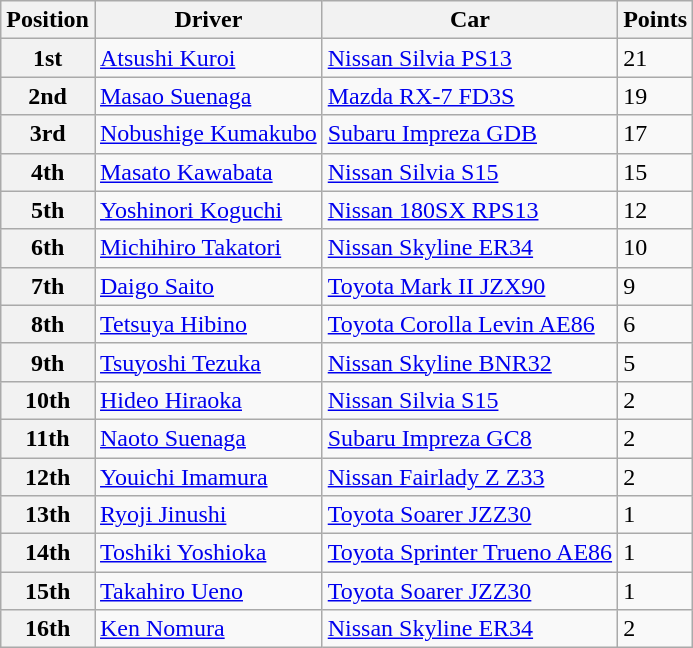<table class="wikitable">
<tr>
<th>Position</th>
<th>Driver</th>
<th>Car</th>
<th>Points</th>
</tr>
<tr>
<th>1st</th>
<td><a href='#'>Atsushi Kuroi</a></td>
<td><a href='#'>Nissan Silvia PS13</a></td>
<td>21</td>
</tr>
<tr>
<th>2nd</th>
<td><a href='#'>Masao Suenaga</a></td>
<td><a href='#'>Mazda RX-7 FD3S</a></td>
<td>19</td>
</tr>
<tr>
<th>3rd</th>
<td><a href='#'>Nobushige Kumakubo</a></td>
<td><a href='#'>Subaru Impreza GDB</a></td>
<td>17</td>
</tr>
<tr>
<th>4th</th>
<td><a href='#'>Masato Kawabata</a></td>
<td><a href='#'>Nissan Silvia S15</a></td>
<td>15</td>
</tr>
<tr>
<th>5th</th>
<td><a href='#'>Yoshinori Koguchi</a></td>
<td><a href='#'>Nissan 180SX RPS13</a></td>
<td>12</td>
</tr>
<tr>
<th>6th</th>
<td><a href='#'>Michihiro Takatori</a></td>
<td><a href='#'>Nissan Skyline ER34</a></td>
<td>10</td>
</tr>
<tr>
<th>7th</th>
<td><a href='#'>Daigo Saito</a></td>
<td><a href='#'>Toyota Mark II JZX90</a></td>
<td>9</td>
</tr>
<tr>
<th>8th</th>
<td><a href='#'>Tetsuya Hibino</a></td>
<td><a href='#'>Toyota Corolla Levin AE86</a></td>
<td>6</td>
</tr>
<tr>
<th>9th</th>
<td><a href='#'>Tsuyoshi Tezuka</a></td>
<td><a href='#'>Nissan Skyline BNR32</a></td>
<td>5</td>
</tr>
<tr>
<th>10th</th>
<td><a href='#'>Hideo Hiraoka</a></td>
<td><a href='#'>Nissan Silvia S15</a></td>
<td>2</td>
</tr>
<tr>
<th>11th</th>
<td><a href='#'>Naoto Suenaga</a></td>
<td><a href='#'>Subaru Impreza GC8</a></td>
<td>2</td>
</tr>
<tr>
<th>12th</th>
<td><a href='#'>Youichi Imamura</a></td>
<td><a href='#'>Nissan Fairlady Z Z33</a></td>
<td>2</td>
</tr>
<tr>
<th>13th</th>
<td><a href='#'>Ryoji Jinushi</a></td>
<td><a href='#'>Toyota Soarer JZZ30</a></td>
<td>1</td>
</tr>
<tr>
<th>14th</th>
<td><a href='#'>Toshiki Yoshioka</a></td>
<td><a href='#'>Toyota Sprinter Trueno AE86</a></td>
<td>1</td>
</tr>
<tr>
<th>15th</th>
<td><a href='#'>Takahiro Ueno</a></td>
<td><a href='#'>Toyota Soarer JZZ30</a></td>
<td>1</td>
</tr>
<tr>
<th>16th</th>
<td><a href='#'>Ken Nomura</a></td>
<td><a href='#'>Nissan Skyline ER34</a></td>
<td>2</td>
</tr>
</table>
